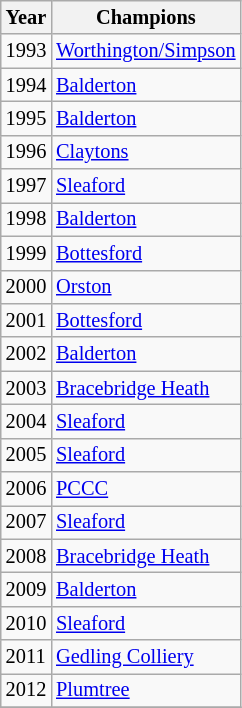<table class="wikitable" style="font-size:85%">
<tr>
<th>Year</th>
<th>Champions</th>
</tr>
<tr>
<td>1993</td>
<td><a href='#'>Worthington/Simpson</a></td>
</tr>
<tr>
<td>1994</td>
<td><a href='#'>Balderton</a></td>
</tr>
<tr>
<td>1995</td>
<td><a href='#'>Balderton</a></td>
</tr>
<tr>
<td>1996</td>
<td><a href='#'>Claytons</a></td>
</tr>
<tr>
<td>1997</td>
<td><a href='#'>Sleaford</a></td>
</tr>
<tr>
<td>1998</td>
<td><a href='#'>Balderton</a></td>
</tr>
<tr>
<td>1999</td>
<td><a href='#'>Bottesford</a></td>
</tr>
<tr>
<td>2000</td>
<td><a href='#'>Orston</a></td>
</tr>
<tr>
<td>2001</td>
<td><a href='#'>Bottesford</a></td>
</tr>
<tr>
<td>2002</td>
<td><a href='#'>Balderton</a></td>
</tr>
<tr>
<td>2003</td>
<td><a href='#'>Bracebridge Heath</a></td>
</tr>
<tr>
<td>2004</td>
<td><a href='#'>Sleaford</a></td>
</tr>
<tr>
<td>2005</td>
<td><a href='#'>Sleaford</a></td>
</tr>
<tr>
<td>2006</td>
<td><a href='#'>PCCC</a></td>
</tr>
<tr>
<td>2007</td>
<td><a href='#'>Sleaford</a></td>
</tr>
<tr>
<td>2008</td>
<td><a href='#'>Bracebridge Heath</a></td>
</tr>
<tr>
<td>2009</td>
<td><a href='#'>Balderton</a></td>
</tr>
<tr>
<td>2010</td>
<td><a href='#'>Sleaford</a></td>
</tr>
<tr>
<td>2011</td>
<td><a href='#'>Gedling Colliery</a></td>
</tr>
<tr>
<td>2012</td>
<td><a href='#'>Plumtree</a></td>
</tr>
<tr>
</tr>
</table>
